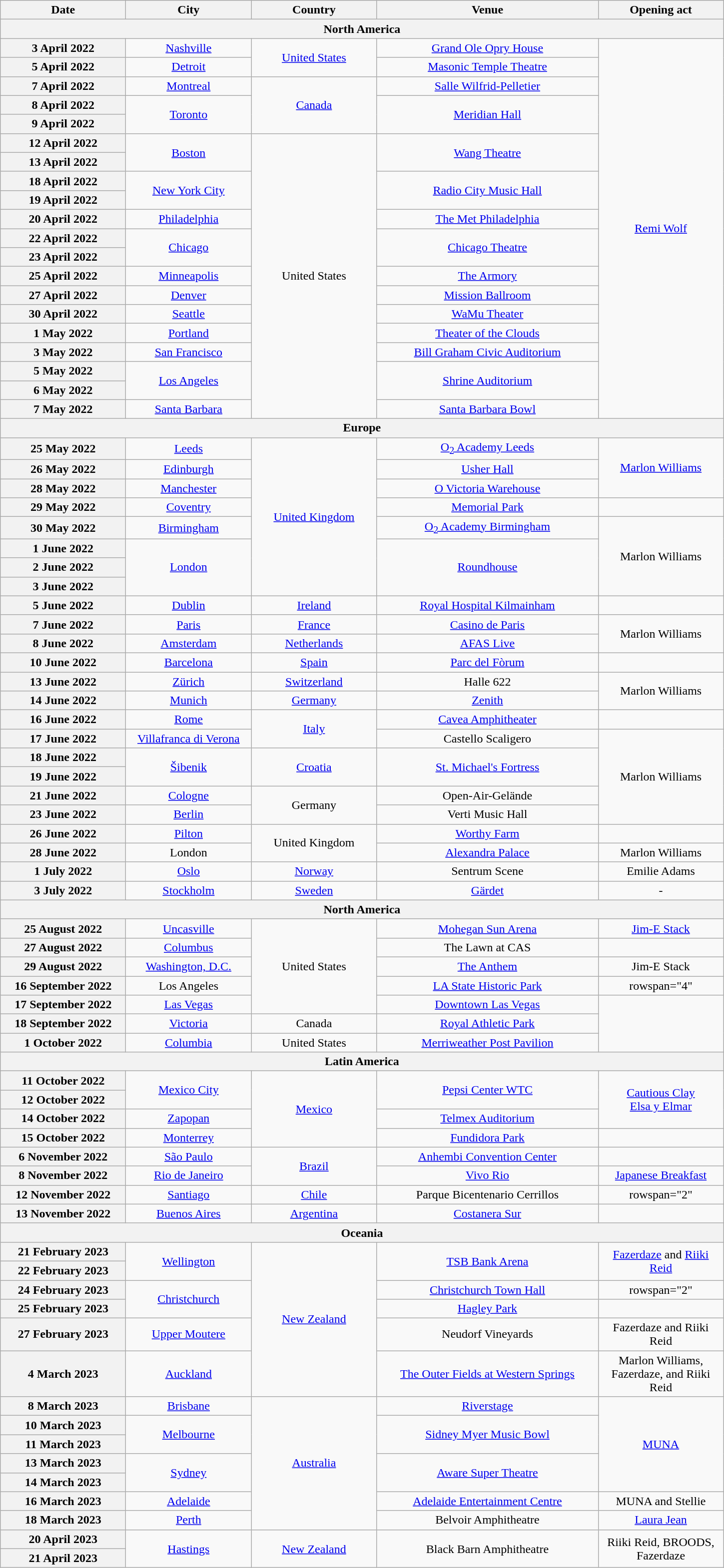<table class="wikitable plainrowheaders" style="text-align:center;">
<tr>
<th scope="col" style="width:10em;">Date</th>
<th scope="col" style="width:10em;">City</th>
<th scope="col" style="width:10em;">Country</th>
<th scope="col" style="width:18em;">Venue</th>
<th scope="col" style="width:10em;">Opening act</th>
</tr>
<tr>
<th colspan="5">North America</th>
</tr>
<tr>
<th scope="row" style="text-align:center;">3 April 2022</th>
<td><a href='#'>Nashville</a></td>
<td rowspan="2"><a href='#'>United States</a></td>
<td><a href='#'>Grand Ole Opry House</a></td>
<td rowspan="20"><a href='#'>Remi Wolf</a></td>
</tr>
<tr>
<th scope="row" style="text-align:center;">5 April 2022</th>
<td><a href='#'>Detroit</a></td>
<td><a href='#'>Masonic Temple Theatre</a></td>
</tr>
<tr>
<th scope="row" style="text-align:center;">7 April 2022</th>
<td><a href='#'>Montreal</a></td>
<td rowspan="3"><a href='#'>Canada</a></td>
<td><a href='#'>Salle Wilfrid-Pelletier</a></td>
</tr>
<tr>
<th scope="row" style="text-align:center;">8 April 2022</th>
<td rowspan="2"><a href='#'>Toronto</a></td>
<td rowspan="2"><a href='#'>Meridian Hall</a></td>
</tr>
<tr>
<th scope="row" style="text-align:center;">9 April 2022</th>
</tr>
<tr>
<th scope="row" style="text-align:center;">12 April 2022</th>
<td rowspan="2"><a href='#'>Boston</a></td>
<td rowspan="15">United States</td>
<td rowspan="2"><a href='#'>Wang Theatre</a></td>
</tr>
<tr>
<th scope="row" style="text-align:center;">13 April 2022</th>
</tr>
<tr>
<th scope="row" style="text-align:center;">18 April 2022</th>
<td rowspan="2"><a href='#'>New York City</a></td>
<td rowspan="2"><a href='#'>Radio City Music Hall</a></td>
</tr>
<tr>
<th scope="row" style="text-align:center;">19 April 2022</th>
</tr>
<tr>
<th scope="row" style="text-align:center;">20 April 2022</th>
<td><a href='#'>Philadelphia</a></td>
<td><a href='#'>The Met Philadelphia</a></td>
</tr>
<tr>
<th scope="row" style="text-align:center;">22 April 2022</th>
<td rowspan="2"><a href='#'>Chicago</a></td>
<td rowspan="2"><a href='#'>Chicago Theatre</a></td>
</tr>
<tr>
<th scope="row" style="text-align:center;">23 April 2022</th>
</tr>
<tr>
<th scope="row" style="text-align:center;">25 April 2022</th>
<td><a href='#'>Minneapolis</a></td>
<td><a href='#'>The Armory</a></td>
</tr>
<tr>
<th scope="row" style="text-align:center;">27 April 2022</th>
<td><a href='#'>Denver</a></td>
<td><a href='#'>Mission Ballroom</a></td>
</tr>
<tr>
<th scope="row" style="text-align:center;">30 April 2022</th>
<td><a href='#'>Seattle</a></td>
<td><a href='#'>WaMu Theater</a></td>
</tr>
<tr>
<th scope="row" style="text-align:center;">1 May 2022</th>
<td><a href='#'>Portland</a></td>
<td><a href='#'>Theater of the Clouds</a></td>
</tr>
<tr>
<th scope="row" style="text-align:center;">3 May 2022</th>
<td><a href='#'>San Francisco</a></td>
<td><a href='#'>Bill Graham Civic Auditorium</a></td>
</tr>
<tr>
<th scope="row" style="text-align:center;">5 May 2022</th>
<td rowspan="2"><a href='#'>Los Angeles</a></td>
<td rowspan="2"><a href='#'>Shrine Auditorium</a></td>
</tr>
<tr>
<th scope="row" style="text-align:center;">6 May 2022</th>
</tr>
<tr>
<th scope="row" style="text-align:center;">7 May 2022</th>
<td><a href='#'>Santa Barbara</a></td>
<td><a href='#'>Santa Barbara Bowl</a></td>
</tr>
<tr>
<th colspan="5">Europe</th>
</tr>
<tr>
<th scope="row" style="text-align:center;">25 May 2022</th>
<td><a href='#'>Leeds</a></td>
<td rowspan="8"><a href='#'>United Kingdom</a></td>
<td><a href='#'>O<sub>2</sub> Academy Leeds</a></td>
<td rowspan="3"><a href='#'>Marlon Williams</a></td>
</tr>
<tr>
<th scope="row" style="text-align:center;">26 May 2022</th>
<td><a href='#'>Edinburgh</a></td>
<td><a href='#'>Usher Hall</a></td>
</tr>
<tr>
<th scope="row" style="text-align:center;">28 May 2022</th>
<td><a href='#'>Manchester</a></td>
<td><a href='#'>O Victoria Warehouse</a></td>
</tr>
<tr>
<th scope="row" style="text-align:center;">29 May 2022</th>
<td><a href='#'>Coventry</a></td>
<td><a href='#'>Memorial Park</a></td>
<td></td>
</tr>
<tr>
<th scope="row" style="text-align:center;">30 May 2022</th>
<td><a href='#'>Birmingham</a></td>
<td><a href='#'>O<sub>2</sub> Academy Birmingham</a></td>
<td rowspan="4">Marlon Williams</td>
</tr>
<tr>
<th scope="row" style="text-align:center;">1 June 2022</th>
<td rowspan="3"><a href='#'>London</a></td>
<td rowspan="3"><a href='#'>Roundhouse</a></td>
</tr>
<tr>
<th scope="row" style="text-align:center;">2 June 2022</th>
</tr>
<tr>
<th scope="row" style="text-align:center;">3 June 2022</th>
</tr>
<tr>
<th scope="row" style="text-align:center;">5 June 2022</th>
<td><a href='#'>Dublin</a></td>
<td><a href='#'>Ireland</a></td>
<td><a href='#'>Royal Hospital Kilmainham</a></td>
<td></td>
</tr>
<tr>
<th scope="row" style="text-align:center;">7 June 2022</th>
<td><a href='#'>Paris</a></td>
<td><a href='#'>France</a></td>
<td><a href='#'>Casino de Paris</a></td>
<td rowspan="2">Marlon Williams</td>
</tr>
<tr>
<th scope="row" style="text-align:center;">8 June 2022</th>
<td><a href='#'>Amsterdam</a></td>
<td><a href='#'>Netherlands</a></td>
<td><a href='#'>AFAS Live</a></td>
</tr>
<tr>
<th scope="row" style="text-align:center;">10 June 2022</th>
<td><a href='#'>Barcelona</a></td>
<td><a href='#'>Spain</a></td>
<td><a href='#'>Parc del Fòrum</a></td>
<td></td>
</tr>
<tr>
<th scope="row" style="text-align:center;">13 June 2022</th>
<td><a href='#'>Zürich</a></td>
<td><a href='#'>Switzerland</a></td>
<td>Halle 622</td>
<td rowspan="2">Marlon Williams</td>
</tr>
<tr>
<th scope="row" style="text-align:center;">14 June 2022</th>
<td><a href='#'>Munich</a></td>
<td><a href='#'>Germany</a></td>
<td><a href='#'>Zenith</a></td>
</tr>
<tr>
<th scope="row" style="text-align:center;">16 June 2022</th>
<td><a href='#'>Rome</a></td>
<td rowspan="2"><a href='#'>Italy</a></td>
<td><a href='#'>Cavea Amphitheater</a></td>
<td></td>
</tr>
<tr>
<th scope="row" style="text-align:center;">17 June 2022</th>
<td><a href='#'>Villafranca di Verona</a></td>
<td>Castello Scaligero</td>
<td rowspan="5">Marlon Williams</td>
</tr>
<tr>
<th scope="row" style="text-align:center;">18 June 2022</th>
<td rowspan="2"><a href='#'>Šibenik</a></td>
<td rowspan="2"><a href='#'>Croatia</a></td>
<td rowspan="2"><a href='#'>St. Michael's Fortress</a></td>
</tr>
<tr>
<th scope="row" style="text-align:center;">19 June 2022</th>
</tr>
<tr>
<th scope="row" style="text-align:center;">21 June 2022</th>
<td><a href='#'>Cologne</a></td>
<td rowspan="2">Germany</td>
<td>Open-Air-Gelände</td>
</tr>
<tr>
<th scope="row" style="text-align:center;">23 June 2022</th>
<td><a href='#'>Berlin</a></td>
<td>Verti Music Hall</td>
</tr>
<tr>
<th scope="row" style="text-align:center;">26 June 2022</th>
<td><a href='#'>Pilton</a></td>
<td rowspan="2">United Kingdom</td>
<td><a href='#'>Worthy Farm</a></td>
<td></td>
</tr>
<tr>
<th scope="row" style="text-align:center;">28 June 2022</th>
<td>London</td>
<td><a href='#'>Alexandra Palace</a></td>
<td>Marlon Williams</td>
</tr>
<tr>
<th scope="row" style="text-align:center;">1 July 2022</th>
<td><a href='#'>Oslo</a></td>
<td><a href='#'>Norway</a></td>
<td>Sentrum Scene</td>
<td>Emilie Adams</td>
</tr>
<tr>
<th scope="row" style="text-align:center;">3 July 2022</th>
<td><a href='#'>Stockholm</a></td>
<td><a href='#'>Sweden</a></td>
<td><a href='#'>Gärdet</a></td>
<td>-</td>
</tr>
<tr>
<th colspan="5">North America</th>
</tr>
<tr>
<th scope="row" style="text-align:center;">25 August 2022</th>
<td><a href='#'>Uncasville</a></td>
<td rowspan="5">United States</td>
<td><a href='#'>Mohegan Sun Arena</a></td>
<td><a href='#'>Jim-E Stack</a></td>
</tr>
<tr>
<th scope="row" style="text-align:center;">27 August 2022</th>
<td><a href='#'>Columbus</a></td>
<td>The Lawn at CAS</td>
<td></td>
</tr>
<tr>
<th scope="row" style="text-align:center;">29 August 2022</th>
<td><a href='#'>Washington, D.C.</a></td>
<td><a href='#'>The Anthem</a></td>
<td>Jim-E Stack</td>
</tr>
<tr>
<th scope="row" style="text-align:center;">16 September 2022</th>
<td>Los Angeles</td>
<td><a href='#'>LA State Historic Park</a></td>
<td>rowspan="4" </td>
</tr>
<tr>
<th scope="row" style="text-align:center;">17 September 2022</th>
<td><a href='#'>Las Vegas</a></td>
<td><a href='#'>Downtown Las Vegas</a></td>
</tr>
<tr>
<th scope="row" style="text-align:center;">18 September 2022</th>
<td><a href='#'>Victoria</a></td>
<td>Canada</td>
<td><a href='#'>Royal Athletic Park</a></td>
</tr>
<tr>
<th scope="row" style="text-align:center;">1 October 2022</th>
<td><a href='#'>Columbia</a></td>
<td>United States</td>
<td><a href='#'>Merriweather Post Pavilion</a></td>
</tr>
<tr>
<th colspan="5">Latin America</th>
</tr>
<tr>
<th scope="row" style="text-align:center;">11 October 2022</th>
<td rowspan="2"><a href='#'>Mexico City</a></td>
<td rowspan="4"><a href='#'>Mexico</a></td>
<td rowspan="2"><a href='#'>Pepsi Center WTC</a></td>
<td rowspan="3"><a href='#'>Cautious Clay</a><br><a href='#'>Elsa y Elmar</a></td>
</tr>
<tr>
<th scope="row" style="text-align:center;">12 October 2022</th>
</tr>
<tr>
<th scope="row" style="text-align:center;">14 October 2022</th>
<td><a href='#'>Zapopan</a></td>
<td><a href='#'>Telmex Auditorium</a></td>
</tr>
<tr>
<th scope="row" style="text-align:center;">15 October 2022</th>
<td><a href='#'>Monterrey</a></td>
<td><a href='#'>Fundidora Park</a></td>
<td></td>
</tr>
<tr>
<th scope="row" style="text-align:center;">6 November 2022</th>
<td><a href='#'>São Paulo</a></td>
<td rowspan="2"><a href='#'>Brazil</a></td>
<td><a href='#'>Anhembi Convention Center</a></td>
<td></td>
</tr>
<tr>
<th scope="row" style="text-align:center;">8 November 2022</th>
<td><a href='#'>Rio de Janeiro</a></td>
<td><a href='#'>Vivo Rio</a></td>
<td><a href='#'>Japanese Breakfast</a></td>
</tr>
<tr>
<th scope="row" style="text-align:center;">12 November 2022</th>
<td><a href='#'>Santiago</a></td>
<td><a href='#'>Chile</a></td>
<td>Parque Bicentenario Cerrillos</td>
<td>rowspan="2" </td>
</tr>
<tr>
<th scope="row" style="text-align:center;">13 November 2022</th>
<td><a href='#'>Buenos Aires</a></td>
<td><a href='#'>Argentina</a></td>
<td><a href='#'>Costanera Sur</a></td>
</tr>
<tr>
<th colspan="5">Oceania</th>
</tr>
<tr>
<th scope="row" style="text-align:center;">21 February 2023</th>
<td rowspan="2"><a href='#'>Wellington</a></td>
<td rowspan="6"><a href='#'>New Zealand</a></td>
<td rowspan="2"><a href='#'>TSB Bank Arena</a></td>
<td rowspan="2"><a href='#'>Fazerdaze</a> and <a href='#'>Riiki Reid</a></td>
</tr>
<tr>
<th scope="row" style="text-align:center;">22 February 2023</th>
</tr>
<tr>
<th scope="row" style="text-align:center;">24 February 2023</th>
<td rowspan="2"><a href='#'>Christchurch</a></td>
<td><a href='#'>Christchurch Town Hall</a></td>
<td>rowspan="2" </td>
</tr>
<tr>
<th scope="row" style="text-align:center;">25 February 2023</th>
<td><a href='#'>Hagley Park</a></td>
</tr>
<tr>
<th scope="row" style="text-align:center;">27 February 2023</th>
<td><a href='#'>Upper Moutere</a></td>
<td>Neudorf Vineyards</td>
<td>Fazerdaze and Riiki Reid</td>
</tr>
<tr>
<th scope="row" style="text-align:center;">4 March 2023</th>
<td><a href='#'>Auckland</a></td>
<td><a href='#'>The Outer Fields at Western Springs</a></td>
<td>Marlon Williams, Fazerdaze, and Riiki Reid</td>
</tr>
<tr>
<th scope="row" style="text-align:center;">8 March 2023</th>
<td><a href='#'>Brisbane</a></td>
<td rowspan="7"><a href='#'>Australia</a></td>
<td><a href='#'>Riverstage</a></td>
<td rowspan="5"><a href='#'>MUNA</a></td>
</tr>
<tr>
<th scope="row" style="text-align:center;">10 March 2023</th>
<td rowspan="2"><a href='#'>Melbourne</a></td>
<td rowspan="2"><a href='#'>Sidney Myer Music Bowl</a></td>
</tr>
<tr>
<th scope="row" style="text-align:center;">11 March 2023</th>
</tr>
<tr>
<th scope="row" style="text-align:center;">13 March 2023</th>
<td rowspan="2"><a href='#'>Sydney</a></td>
<td rowspan="2"><a href='#'>Aware Super Theatre</a></td>
</tr>
<tr>
<th scope="row" style="text-align:center;">14 March 2023</th>
</tr>
<tr>
<th scope="row" style="text-align:center;">16 March 2023</th>
<td><a href='#'>Adelaide</a></td>
<td><a href='#'>Adelaide Entertainment Centre</a></td>
<td>MUNA and Stellie</td>
</tr>
<tr>
<th scope="row" style="text-align:center;">18 March 2023</th>
<td><a href='#'>Perth</a></td>
<td>Belvoir Amphitheatre</td>
<td><a href='#'>Laura Jean</a></td>
</tr>
<tr>
<th scope="row" style="text-align:center;">20 April 2023</th>
<td rowspan="2"><a href='#'>Hastings</a></td>
<td rowspan="2"><a href='#'>New Zealand</a></td>
<td rowspan="2">Black Barn Amphitheatre</td>
<td rowspan="2">Riiki Reid, BROODS, Fazerdaze</td>
</tr>
<tr>
<th scope="row" style="text-align:center;">21 April 2023</th>
</tr>
</table>
